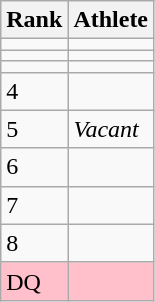<table class="wikitable" style="text-align:left">
<tr>
<th>Rank</th>
<th>Athlete</th>
</tr>
<tr>
<td></td>
<td></td>
</tr>
<tr>
<td></td>
<td></td>
</tr>
<tr>
<td></td>
<td></td>
</tr>
<tr>
<td>4</td>
<td></td>
</tr>
<tr>
<td>5</td>
<td><em>Vacant</em></td>
</tr>
<tr>
<td>6</td>
<td></td>
</tr>
<tr>
<td>7</td>
<td></td>
</tr>
<tr>
<td>8</td>
<td></td>
</tr>
<tr bgcolor=pink>
<td>DQ</td>
<td></td>
</tr>
</table>
